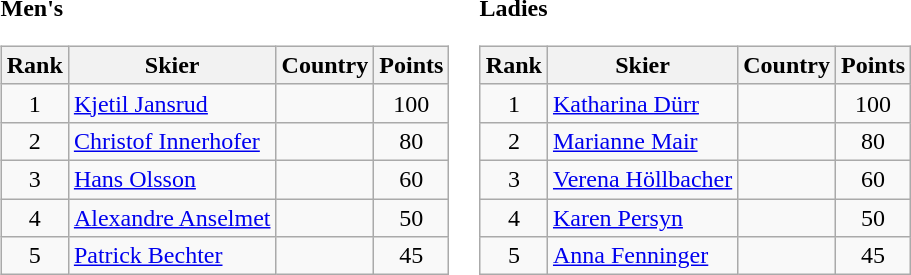<table>
<tr>
<td><br><strong>Men's</strong><table class="wikitable">
<tr class="backgroundcolor5">
<th>Rank</th>
<th>Skier</th>
<th>Country</th>
<th>Points</th>
</tr>
<tr>
<td align="center">1</td>
<td><a href='#'>Kjetil Jansrud</a></td>
<td></td>
<td align="center">100</td>
</tr>
<tr>
<td align="center">2</td>
<td><a href='#'>Christof Innerhofer</a></td>
<td></td>
<td align="center">80</td>
</tr>
<tr>
<td align="center">3</td>
<td><a href='#'>Hans Olsson</a></td>
<td></td>
<td align="center">60</td>
</tr>
<tr>
<td align="center">4</td>
<td><a href='#'>Alexandre Anselmet</a></td>
<td></td>
<td align="center">50</td>
</tr>
<tr>
<td align="center">5</td>
<td><a href='#'>Patrick Bechter</a></td>
<td></td>
<td align="center">45</td>
</tr>
</table>
</td>
<td><br><strong>Ladies</strong><table class="wikitable">
<tr class="backgroundcolor5">
<th>Rank</th>
<th>Skier</th>
<th>Country</th>
<th>Points</th>
</tr>
<tr>
<td align="center">1</td>
<td><a href='#'>Katharina Dürr</a></td>
<td></td>
<td align="center">100</td>
</tr>
<tr>
<td align="center">2</td>
<td><a href='#'>Marianne Mair</a></td>
<td></td>
<td align="center">80</td>
</tr>
<tr>
<td align="center">3</td>
<td><a href='#'>Verena Höllbacher</a></td>
<td></td>
<td align="center">60</td>
</tr>
<tr>
<td align="center">4</td>
<td><a href='#'>Karen Persyn</a></td>
<td></td>
<td align="center">50</td>
</tr>
<tr>
<td align="center">5</td>
<td><a href='#'>Anna Fenninger</a></td>
<td></td>
<td align="center">45</td>
</tr>
</table>
</td>
</tr>
</table>
